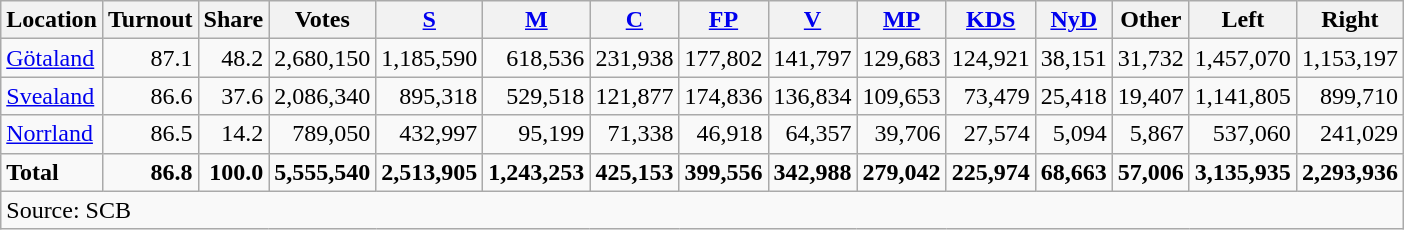<table class="wikitable sortable" style=text-align:right>
<tr>
<th>Location</th>
<th>Turnout</th>
<th>Share</th>
<th>Votes</th>
<th><a href='#'>S</a></th>
<th><a href='#'>M</a></th>
<th><a href='#'>C</a></th>
<th><a href='#'>FP</a></th>
<th><a href='#'>V</a></th>
<th><a href='#'>MP</a></th>
<th><a href='#'>KDS</a></th>
<th><a href='#'>NyD</a></th>
<th>Other</th>
<th>Left</th>
<th>Right</th>
</tr>
<tr>
<td align=left><a href='#'>Götaland</a></td>
<td>87.1</td>
<td>48.2</td>
<td>2,680,150</td>
<td>1,185,590</td>
<td>618,536</td>
<td>231,938</td>
<td>177,802</td>
<td>141,797</td>
<td>129,683</td>
<td>124,921</td>
<td>38,151</td>
<td>31,732</td>
<td>1,457,070</td>
<td>1,153,197</td>
</tr>
<tr>
<td align=left><a href='#'>Svealand</a></td>
<td>86.6</td>
<td>37.6</td>
<td>2,086,340</td>
<td>895,318</td>
<td>529,518</td>
<td>121,877</td>
<td>174,836</td>
<td>136,834</td>
<td>109,653</td>
<td>73,479</td>
<td>25,418</td>
<td>19,407</td>
<td>1,141,805</td>
<td>899,710</td>
</tr>
<tr>
<td align=left><a href='#'>Norrland</a></td>
<td>86.5</td>
<td>14.2</td>
<td>789,050</td>
<td>432,997</td>
<td>95,199</td>
<td>71,338</td>
<td>46,918</td>
<td>64,357</td>
<td>39,706</td>
<td>27,574</td>
<td>5,094</td>
<td>5,867</td>
<td>537,060</td>
<td>241,029</td>
</tr>
<tr>
<td align=left><strong>Total</strong></td>
<td><strong>86.8</strong></td>
<td><strong>100.0</strong></td>
<td><strong>5,555,540</strong></td>
<td><strong>2,513,905</strong></td>
<td><strong>1,243,253</strong></td>
<td><strong>425,153</strong></td>
<td><strong>399,556</strong></td>
<td><strong>342,988</strong></td>
<td><strong>279,042</strong></td>
<td><strong>225,974</strong></td>
<td><strong>68,663</strong></td>
<td><strong>57,006</strong></td>
<td><strong>3,135,935</strong></td>
<td><strong>2,293,936</strong></td>
</tr>
<tr>
<td align=left colspan=15>Source: SCB </td>
</tr>
</table>
